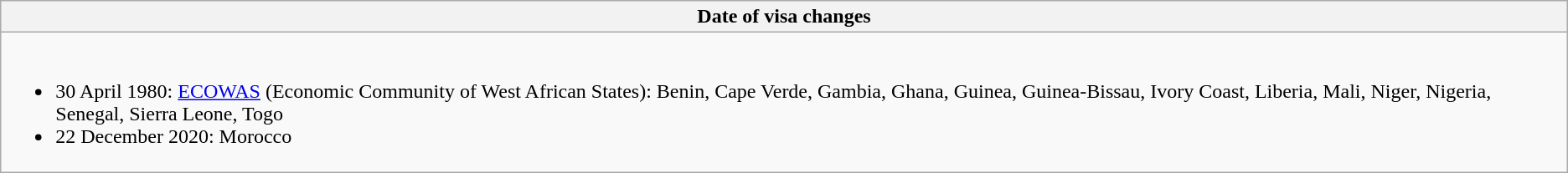<table class="wikitable collapsible collapsed">
<tr>
<th style="width:100%;";">Date of visa changes</th>
</tr>
<tr>
<td><br><ul><li>30 April 1980: <a href='#'>ECOWAS</a> (Economic Community of West African States): Benin, Cape Verde, Gambia, Ghana, Guinea, Guinea-Bissau, Ivory Coast, Liberia, Mali, Niger, Nigeria, Senegal, Sierra Leone, Togo</li><li>22 December 2020: Morocco</li></ul></td>
</tr>
</table>
